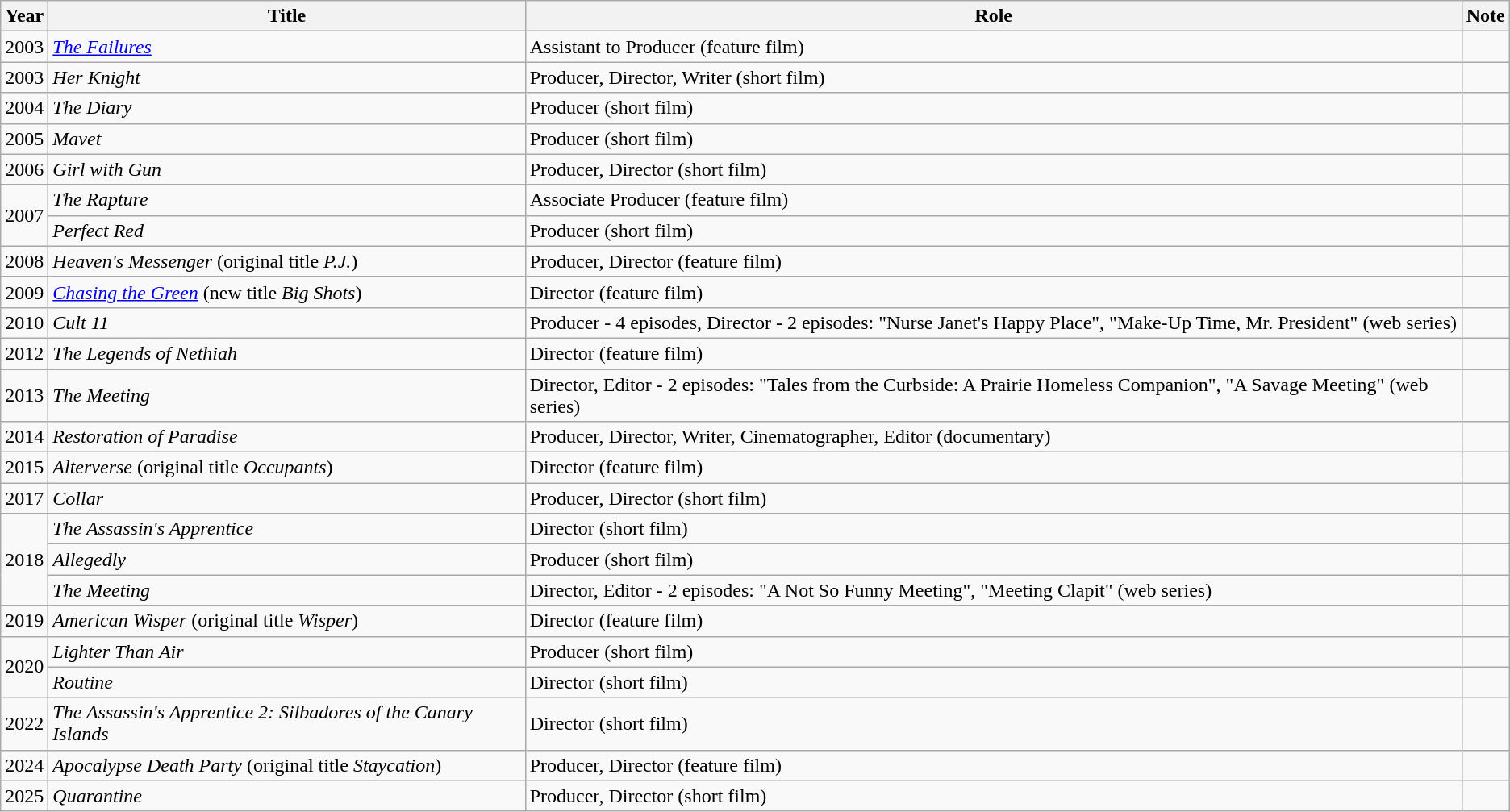<table class="wikitable">
<tr>
<th>Year</th>
<th>Title</th>
<th>Role</th>
<th>Note</th>
</tr>
<tr>
<td>2003</td>
<td><em><a href='#'>The Failures</a></em></td>
<td>Assistant to Producer (feature film)</td>
<td></td>
</tr>
<tr>
<td>2003</td>
<td><em>Her Knight</em></td>
<td>Producer, Director, Writer (short film)</td>
<td></td>
</tr>
<tr>
<td>2004</td>
<td><em>The Diary</em></td>
<td>Producer (short film)</td>
<td></td>
</tr>
<tr>
<td>2005</td>
<td><em>Mavet</em></td>
<td>Producer (short film)</td>
<td></td>
</tr>
<tr>
<td>2006</td>
<td><em>Girl with Gun</em></td>
<td>Producer, Director (short film)</td>
<td></td>
</tr>
<tr>
<td rowspan=2>2007</td>
<td><em>The Rapture</em></td>
<td>Associate Producer (feature film)</td>
<td></td>
</tr>
<tr>
<td><em>Perfect Red</em></td>
<td>Producer (short film)</td>
<td></td>
</tr>
<tr>
<td>2008</td>
<td><em>Heaven's Messenger</em> (original title <em>P.J.</em>)</td>
<td>Producer, Director (feature film)</td>
<td></td>
</tr>
<tr>
<td>2009</td>
<td><em><a href='#'>Chasing the Green</a></em> (new title <em>Big Shots</em>)</td>
<td>Director (feature film)</td>
<td></td>
</tr>
<tr>
<td>2010</td>
<td><em>Cult 11</em></td>
<td>Producer - 4 episodes, Director - 2 episodes: "Nurse Janet's Happy Place", "Make-Up Time, Mr. President" (web series)</td>
<td></td>
</tr>
<tr>
<td>2012</td>
<td><em>The Legends of Nethiah</em></td>
<td>Director (feature film)</td>
<td></td>
</tr>
<tr>
<td>2013</td>
<td><em>The Meeting</em></td>
<td>Director, Editor - 2 episodes: "Tales from the Curbside: A Prairie Homeless Companion", "A Savage Meeting" (web series)</td>
<td></td>
</tr>
<tr>
<td>2014</td>
<td><em>Restoration of Paradise</em></td>
<td>Producer, Director, Writer, Cinematographer, Editor (documentary)</td>
<td></td>
</tr>
<tr>
<td>2015</td>
<td><em>Alterverse</em> (original title <em>Occupants</em>)</td>
<td>Director (feature film)</td>
<td></td>
</tr>
<tr>
<td>2017</td>
<td><em>Collar</em></td>
<td>Producer, Director (short film)</td>
<td></td>
</tr>
<tr>
<td rowspan=3>2018</td>
<td><em>The Assassin's Apprentice</em></td>
<td>Director (short film)</td>
<td></td>
</tr>
<tr>
<td><em>Allegedly</em></td>
<td>Producer (short film)</td>
<td></td>
</tr>
<tr>
<td><em>The Meeting</em></td>
<td>Director, Editor - 2 episodes: "A Not So Funny Meeting", "Meeting Clapit" (web series)</td>
<td></td>
</tr>
<tr>
<td>2019</td>
<td><em>American Wisper</em> (original title <em>Wisper</em>)</td>
<td>Director (feature film)</td>
<td></td>
</tr>
<tr>
<td rowspan=2>2020</td>
<td><em>Lighter Than Air</em></td>
<td>Producer (short film)</td>
<td></td>
</tr>
<tr>
<td><em>Routine</em></td>
<td>Director (short film)</td>
<td></td>
</tr>
<tr>
<td rowspan=1>2022</td>
<td><em>The Assassin's Apprentice 2: Silbadores of the Canary Islands</em></td>
<td>Director (short film)</td>
<td></td>
</tr>
<tr>
<td rowspan=1>2024</td>
<td><em>Apocalypse Death Party</em> (original title <em>Staycation</em>)</td>
<td>Producer, Director (feature film)</td>
<td></td>
</tr>
<tr>
<td rowspan=1>2025</td>
<td><em>Quarantine</em></td>
<td>Producer, Director (short film)</td>
<td></td>
</tr>
</table>
